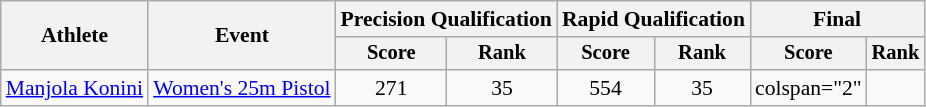<table class="wikitable" style="text-align:center; font-size:90%">
<tr>
<th rowspan="2">Athlete</th>
<th rowspan="2">Event</th>
<th colspan="2">Precision Qualification</th>
<th colspan="2">Rapid Qualification</th>
<th colspan="2">Final</th>
</tr>
<tr style="font-size:95%">
<th>Score</th>
<th>Rank</th>
<th>Score</th>
<th>Rank</th>
<th>Score</th>
<th>Rank</th>
</tr>
<tr>
<td align="left"><a href='#'>Manjola Konini</a></td>
<td align="left"><a href='#'>Women's 25m Pistol</a></td>
<td>271</td>
<td>35</td>
<td>554</td>
<td>35</td>
<td>colspan="2" </td>
</tr>
</table>
